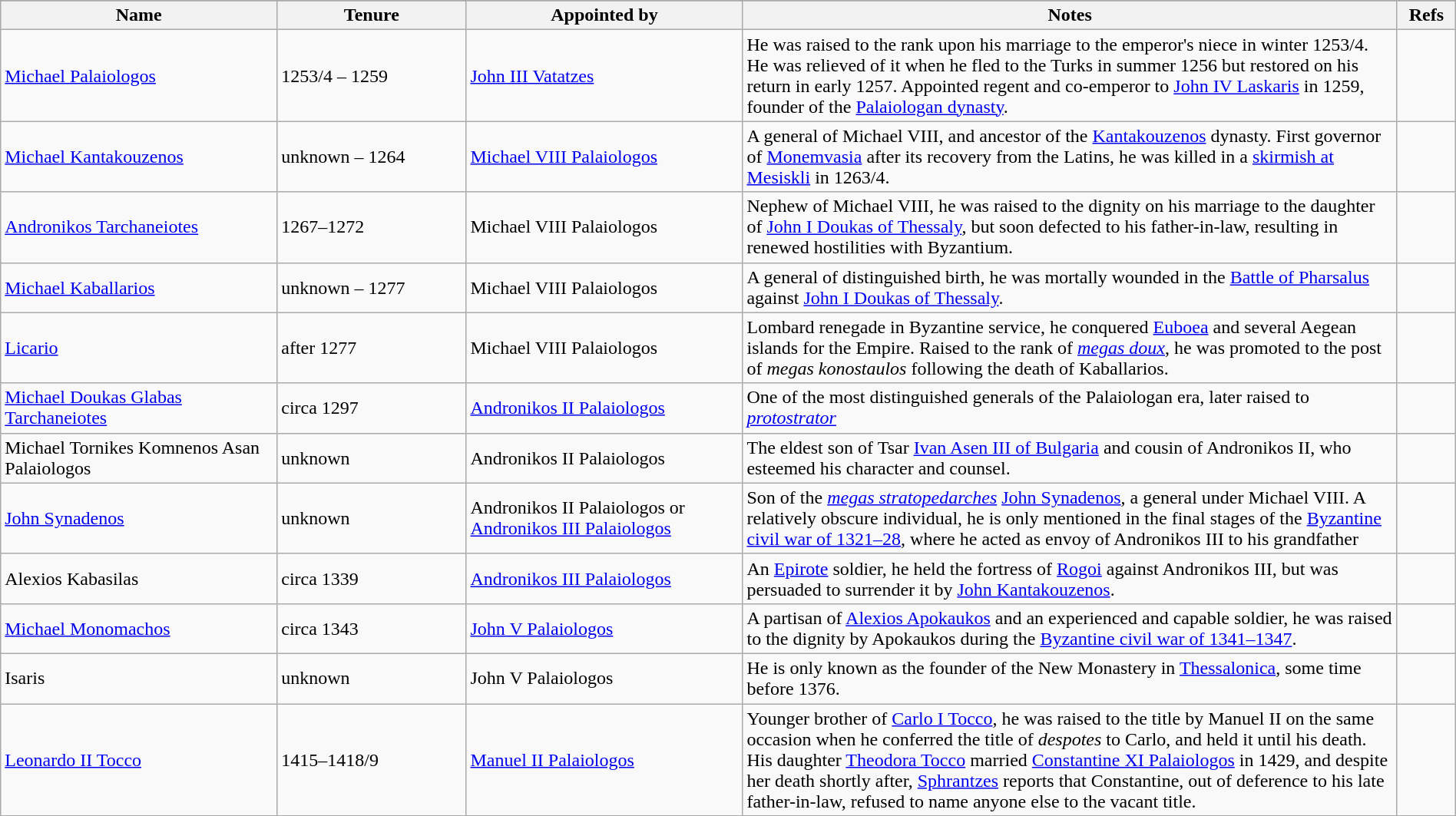<table class="wikitable"  width="100%">
<tr bgcolor="#FFDEAD">
</tr>
<tr>
<th width="19%">Name</th>
<th width="13%">Tenure</th>
<th width="19%">Appointed by</th>
<th width="45%">Notes</th>
<th width="4%">Refs</th>
</tr>
<tr>
<td><a href='#'>Michael Palaiologos</a></td>
<td>1253/4 – 1259</td>
<td><a href='#'>John III Vatatzes</a></td>
<td>He was raised to the rank upon his marriage to the emperor's niece in winter 1253/4. He was relieved of it when he fled to the Turks in summer 1256 but restored on his return in early 1257. Appointed regent and co-emperor to <a href='#'>John IV Laskaris</a> in 1259, founder of the <a href='#'>Palaiologan dynasty</a>.</td>
<td></td>
</tr>
<tr>
<td><a href='#'>Michael Kantakouzenos</a></td>
<td>unknown – 1264</td>
<td><a href='#'>Michael VIII Palaiologos</a></td>
<td>A general of Michael VIII, and ancestor of the <a href='#'>Kantakouzenos</a> dynasty. First governor of <a href='#'>Monemvasia</a> after its recovery from the Latins, he was killed in a <a href='#'>skirmish at Mesiskli</a> in 1263/4.</td>
<td></td>
</tr>
<tr>
<td><a href='#'>Andronikos Tarchaneiotes</a></td>
<td>1267–1272</td>
<td>Michael VIII Palaiologos</td>
<td>Nephew of Michael VIII, he was raised to the dignity on his marriage to the daughter of <a href='#'>John I Doukas of Thessaly</a>, but soon defected to his father-in-law, resulting in renewed hostilities with Byzantium.</td>
<td></td>
</tr>
<tr>
<td><a href='#'>Michael Kaballarios</a></td>
<td>unknown – 1277</td>
<td>Michael VIII Palaiologos</td>
<td>A general of distinguished birth, he was mortally wounded in the <a href='#'>Battle of Pharsalus</a> against <a href='#'>John I Doukas of Thessaly</a>.</td>
<td></td>
</tr>
<tr>
<td><a href='#'>Licario</a></td>
<td>after 1277</td>
<td>Michael VIII Palaiologos</td>
<td>Lombard renegade in Byzantine service, he conquered <a href='#'>Euboea</a> and several Aegean islands for the Empire. Raised to the rank of <em><a href='#'>megas doux</a></em>, he was promoted to the post of <em>megas konostaulos</em> following the death of Kaballarios.</td>
<td></td>
</tr>
<tr>
<td><a href='#'>Michael Doukas Glabas Tarchaneiotes</a></td>
<td>circa 1297</td>
<td><a href='#'>Andronikos II Palaiologos</a></td>
<td>One of the most distinguished generals of the Palaiologan era, later raised to <em><a href='#'>protostrator</a></em></td>
<td></td>
</tr>
<tr>
<td>Michael Tornikes Komnenos Asan Palaiologos</td>
<td>unknown</td>
<td>Andronikos II Palaiologos</td>
<td>The eldest son of Tsar <a href='#'>Ivan Asen III of Bulgaria</a> and cousin of Andronikos II, who esteemed his character and counsel.</td>
<td></td>
</tr>
<tr>
<td><a href='#'>John Synadenos</a></td>
<td>unknown</td>
<td>Andronikos II Palaiologos or<br><a href='#'>Andronikos III Palaiologos</a></td>
<td>Son of the  <em><a href='#'>megas stratopedarches</a></em> <a href='#'>John Synadenos</a>, a general under Michael VIII. A relatively obscure individual, he is only mentioned in the final stages of the <a href='#'>Byzantine civil war of 1321–28</a>, where he acted as envoy of Andronikos III to his grandfather</td>
<td></td>
</tr>
<tr>
<td>Alexios Kabasilas</td>
<td>circa 1339</td>
<td><a href='#'>Andronikos III Palaiologos</a></td>
<td>An <a href='#'>Epirote</a> soldier, he held the fortress of <a href='#'>Rogoi</a> against Andronikos III, but was persuaded to surrender it by <a href='#'>John Kantakouzenos</a>.</td>
<td></td>
</tr>
<tr>
<td><a href='#'>Michael Monomachos</a></td>
<td>circa 1343</td>
<td><a href='#'>John V Palaiologos</a></td>
<td>A partisan of <a href='#'>Alexios Apokaukos</a> and an experienced and capable soldier, he was raised to the dignity by Apokaukos during the <a href='#'>Byzantine civil war of 1341–1347</a>.</td>
<td></td>
</tr>
<tr>
<td>Isaris</td>
<td>unknown</td>
<td>John V Palaiologos</td>
<td>He is only known as the founder of the New Monastery in <a href='#'>Thessalonica</a>, some time before 1376.</td>
<td></td>
</tr>
<tr>
<td><a href='#'>Leonardo II Tocco</a></td>
<td>1415–1418/9</td>
<td><a href='#'>Manuel II Palaiologos</a></td>
<td>Younger brother of <a href='#'>Carlo I Tocco</a>, he was raised to the title by Manuel II on the same occasion when he conferred the title of <em>despotes</em> to Carlo, and held it until his death. His daughter <a href='#'>Theodora Tocco</a> married <a href='#'>Constantine XI Palaiologos</a> in 1429, and despite her death shortly after, <a href='#'>Sphrantzes</a> reports that Constantine, out of deference to his late father-in-law, refused to name anyone else to the vacant title.</td>
<td></td>
</tr>
<tr>
</tr>
</table>
